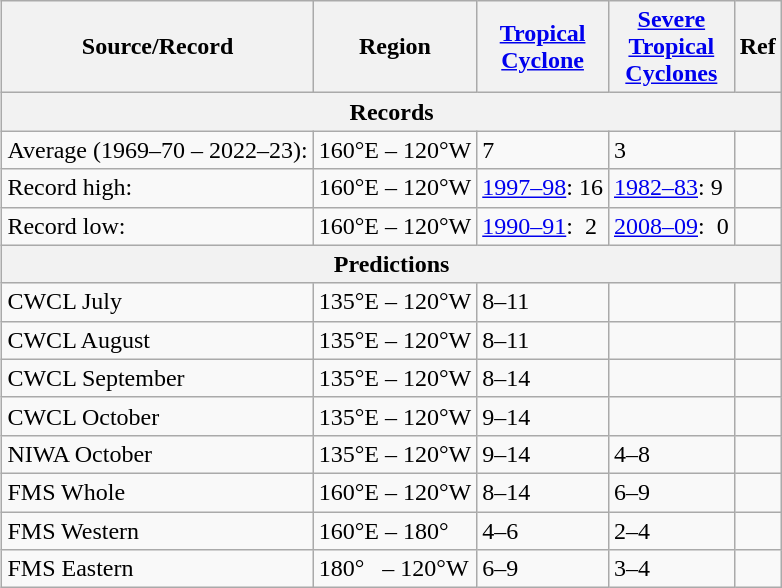<table class="wikitable" style="float:right">
<tr>
<th>Source/Record</th>
<th>Region</th>
<th><a href='#'>Tropical<br>Cyclone</a></th>
<th><a href='#'>Severe<br>Tropical<br>Cyclones</a></th>
<th>Ref</th>
</tr>
<tr>
<th colspan=5>Records</th>
</tr>
<tr>
<td>Average (1969–70 – 2022–23):</td>
<td>160°E – 120°W</td>
<td>7</td>
<td>3</td>
<td></td>
</tr>
<tr>
<td>Record high:</td>
<td>160°E – 120°W</td>
<td><a href='#'>1997–98</a>: 16</td>
<td><a href='#'>1982–83</a>: 9</td>
<td></td>
</tr>
<tr>
<td>Record low:</td>
<td>160°E – 120°W</td>
<td><a href='#'>1990–91</a>:  2</td>
<td><a href='#'>2008–09</a>:  0</td>
<td></td>
</tr>
<tr>
<th colspan=5>Predictions</th>
</tr>
<tr>
<td>CWCL July</td>
<td>135°E – 120°W</td>
<td>8–11</td>
<td></td>
<td></td>
</tr>
<tr>
<td>CWCL August</td>
<td>135°E – 120°W</td>
<td>8–11</td>
<td></td>
<td></td>
</tr>
<tr>
<td>CWCL September</td>
<td>135°E – 120°W</td>
<td>8–14</td>
<td></td>
<td></td>
</tr>
<tr>
<td>CWCL October</td>
<td>135°E – 120°W</td>
<td>9–14</td>
<td></td>
<td></td>
</tr>
<tr>
<td>NIWA October</td>
<td>135°E – 120°W</td>
<td>9–14</td>
<td>4–8</td>
<td></td>
</tr>
<tr>
<td>FMS Whole</td>
<td>160°E – 120°W</td>
<td>8–14</td>
<td>6–9</td>
<td></td>
</tr>
<tr>
<td>FMS Western</td>
<td>160°E – 180°</td>
<td>4–6</td>
<td>2–4</td>
<td></td>
</tr>
<tr>
<td>FMS Eastern</td>
<td>180°   – 120°W</td>
<td>6–9</td>
<td>3–4</td>
<td></td>
</tr>
</table>
